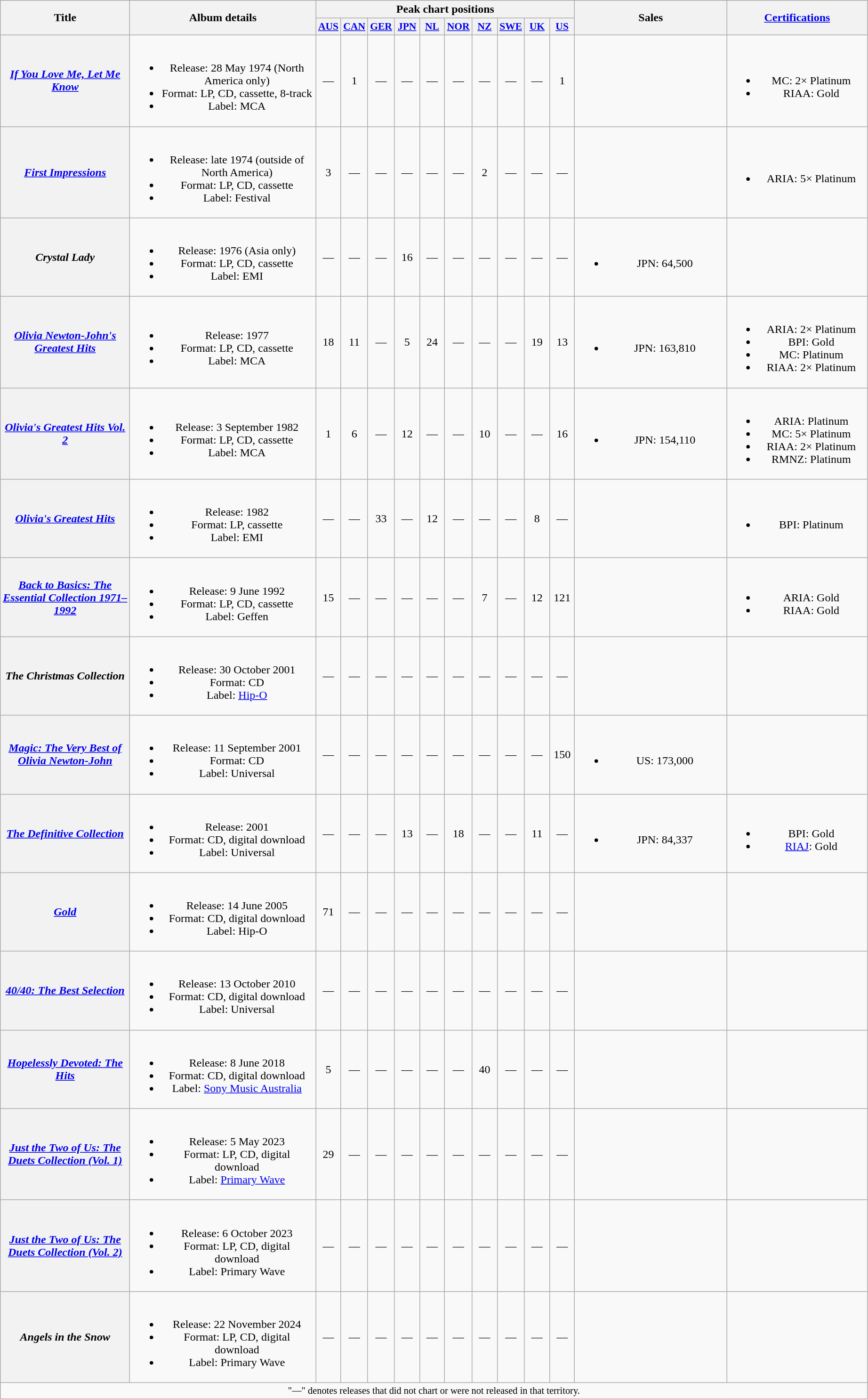<table class="wikitable plainrowheaders" style="text-align:center;" border="1">
<tr>
<th scope="col" rowspan="2" style="width:11em;">Title</th>
<th scope="col" rowspan="2" style="width:16em;">Album details</th>
<th scope="col" colspan="10">Peak chart positions</th>
<th scope="col" rowspan="2" style="width:13em;">Sales</th>
<th scope="col" rowspan="2" style="width:12em;"><a href='#'>Certifications</a></th>
</tr>
<tr>
<th scope="col" style="width:2em;font-size:90%;"><a href='#'>AUS</a><br></th>
<th scope="col" style="width:2em;font-size:90%;"><a href='#'>CAN</a><br></th>
<th scope="col" style="width:2em;font-size:90%;"><a href='#'>GER</a><br></th>
<th scope="col" style="width:2em;font-size:90%;"><a href='#'>JPN</a><br></th>
<th scope="col" style="width:2em;font-size:90%;"><a href='#'>NL</a><br></th>
<th scope="col" style="width:2em;font-size:90%;"><a href='#'>NOR</a><br></th>
<th scope="col" style="width:2em;font-size:90%;"><a href='#'>NZ</a><br></th>
<th scope="col" style="width:2em;font-size:90%;"><a href='#'>SWE</a><br></th>
<th scope="col" style="width:2em;font-size:90%;"><a href='#'>UK</a><br></th>
<th scope="col" style="width:2em;font-size:90%;"><a href='#'>US</a><br></th>
</tr>
<tr>
<th scope="row"><em><a href='#'>If You Love Me, Let Me Know</a></em></th>
<td><br><ul><li>Release: 28 May 1974 (North America only)</li><li>Format: LP, CD, cassette, 8-track</li><li>Label: MCA</li></ul></td>
<td>—</td>
<td>1</td>
<td>—</td>
<td>—</td>
<td>—</td>
<td>—</td>
<td>—</td>
<td>—</td>
<td>—</td>
<td>1</td>
<td></td>
<td><br><ul><li>MC: 2× Platinum</li><li>RIAA: Gold</li></ul></td>
</tr>
<tr>
<th scope="row"><em><a href='#'>First Impressions</a></em></th>
<td><br><ul><li>Release: late 1974 (outside of North America)</li><li>Format: LP, CD, cassette</li><li>Label: Festival</li></ul></td>
<td>3</td>
<td>—</td>
<td>—</td>
<td>—</td>
<td>—</td>
<td>—</td>
<td>2</td>
<td>—</td>
<td>—</td>
<td>—</td>
<td></td>
<td><br><ul><li>ARIA: 5× Platinum</li></ul></td>
</tr>
<tr>
<th scope="row"><em>Crystal Lady</em></th>
<td><br><ul><li>Release: 1976 (Asia only)</li><li>Format: LP, CD, cassette</li><li>Label: EMI</li></ul></td>
<td>—</td>
<td>—</td>
<td>—</td>
<td>16</td>
<td>—</td>
<td>—</td>
<td>—</td>
<td>—</td>
<td>—</td>
<td>—</td>
<td><br><ul><li>JPN: 64,500</li></ul></td>
<td></td>
</tr>
<tr>
<th scope="row"><em><a href='#'>Olivia Newton-John's Greatest Hits</a></em></th>
<td><br><ul><li>Release: 1977</li><li>Format: LP, CD, cassette</li><li>Label: MCA</li></ul></td>
<td>18</td>
<td>11</td>
<td>—</td>
<td>5</td>
<td>24</td>
<td>—</td>
<td>—</td>
<td>—</td>
<td>19</td>
<td>13</td>
<td><br><ul><li>JPN: 163,810</li></ul></td>
<td><br><ul><li>ARIA: 2× Platinum</li><li>BPI: Gold</li><li>MC: Platinum</li><li>RIAA: 2× Platinum</li></ul></td>
</tr>
<tr>
<th scope="row"><em><a href='#'>Olivia's Greatest Hits Vol. 2</a></em></th>
<td><br><ul><li>Release: 3 September 1982</li><li>Format: LP, CD, cassette</li><li>Label: MCA</li></ul></td>
<td>1</td>
<td>6</td>
<td>—</td>
<td>12</td>
<td>—</td>
<td>—</td>
<td>10</td>
<td>—</td>
<td>—</td>
<td>16</td>
<td><br><ul><li>JPN: 154,110</li></ul></td>
<td><br><ul><li>ARIA: Platinum</li><li>MC: 5× Platinum</li><li>RIAA: 2× Platinum</li><li>RMNZ: Platinum</li></ul></td>
</tr>
<tr>
<th scope="row"><em><a href='#'>Olivia's Greatest Hits</a></em></th>
<td><br><ul><li>Release: 1982</li><li>Format: LP, cassette</li><li>Label: EMI</li></ul></td>
<td>—</td>
<td>—</td>
<td>33</td>
<td>—</td>
<td>12</td>
<td>—</td>
<td>—</td>
<td>—</td>
<td>8</td>
<td>—</td>
<td></td>
<td><br><ul><li>BPI: Platinum</li></ul></td>
</tr>
<tr>
<th scope="row"><em><a href='#'>Back to Basics: The Essential Collection 1971–1992</a></em></th>
<td><br><ul><li>Release: 9 June 1992</li><li>Format: LP, CD, cassette</li><li>Label: Geffen</li></ul></td>
<td>15</td>
<td>—</td>
<td>—</td>
<td>—</td>
<td>—</td>
<td>—</td>
<td>7</td>
<td>—</td>
<td>12</td>
<td>121</td>
<td></td>
<td><br><ul><li>ARIA: Gold</li><li>RIAA: Gold</li></ul></td>
</tr>
<tr>
<th scope="row"><em>The Christmas Collection</em></th>
<td><br><ul><li>Release: 30 October 2001</li><li>Format: CD</li><li>Label: <a href='#'>Hip-O</a></li></ul></td>
<td>—</td>
<td>—</td>
<td>—</td>
<td>—</td>
<td>—</td>
<td>—</td>
<td>—</td>
<td>—</td>
<td>—</td>
<td>—</td>
<td></td>
<td></td>
</tr>
<tr>
<th scope="row"><em><a href='#'>Magic: The Very Best of Olivia Newton-John</a></em></th>
<td><br><ul><li>Release: 11 September 2001</li><li>Format: CD</li><li>Label: Universal</li></ul></td>
<td>—</td>
<td>—</td>
<td>—</td>
<td>—</td>
<td>—</td>
<td>—</td>
<td>—</td>
<td>—</td>
<td>—</td>
<td>150</td>
<td><br><ul><li>US: 173,000</li></ul></td>
<td></td>
</tr>
<tr>
<th scope="row"><em><a href='#'>The Definitive Collection</a></em></th>
<td><br><ul><li>Release: 2001</li><li>Format: CD, digital download</li><li>Label: Universal</li></ul></td>
<td>—</td>
<td>—</td>
<td>—</td>
<td>13</td>
<td>—</td>
<td>18</td>
<td>—</td>
<td>—</td>
<td>11</td>
<td>—</td>
<td><br><ul><li>JPN: 84,337</li></ul></td>
<td><br><ul><li>BPI: Gold</li><li><a href='#'>RIAJ</a>: Gold</li></ul></td>
</tr>
<tr>
<th scope="row"><em><a href='#'>Gold</a></em></th>
<td><br><ul><li>Release: 14 June 2005</li><li>Format: CD, digital download</li><li>Label: Hip-O</li></ul></td>
<td>71</td>
<td>—</td>
<td>—</td>
<td>—</td>
<td>—</td>
<td>—</td>
<td>—</td>
<td>—</td>
<td>—</td>
<td>—</td>
<td></td>
<td></td>
</tr>
<tr>
<th scope="row"><em><a href='#'>40/40: The Best Selection</a></em></th>
<td><br><ul><li>Release: 13 October 2010</li><li>Format: CD, digital download</li><li>Label: Universal</li></ul></td>
<td>—</td>
<td>—</td>
<td>—</td>
<td>—</td>
<td>—</td>
<td>—</td>
<td>—</td>
<td>—</td>
<td>—</td>
<td>—</td>
<td></td>
<td></td>
</tr>
<tr>
<th scope="row"><em><a href='#'>Hopelessly Devoted: The Hits</a></em></th>
<td><br><ul><li>Release: 8 June 2018</li><li>Format: CD, digital download</li><li>Label: <a href='#'>Sony Music Australia</a></li></ul></td>
<td>5</td>
<td>—</td>
<td>—</td>
<td>—</td>
<td>—</td>
<td>—</td>
<td>40</td>
<td>—</td>
<td>—</td>
<td>—</td>
<td></td>
<td></td>
</tr>
<tr>
<th scope="row"><em><a href='#'>Just the Two of Us: The Duets Collection (Vol. 1)</a></em></th>
<td><br><ul><li>Release: 5 May 2023</li><li>Format: LP, CD, digital download</li><li>Label: <a href='#'>Primary Wave</a></li></ul></td>
<td>29</td>
<td>—</td>
<td>—</td>
<td>—</td>
<td>—</td>
<td>—</td>
<td>—</td>
<td>—</td>
<td style="text-align: center;">—</td>
<td>—</td>
<td></td>
<td></td>
</tr>
<tr>
<th scope="row"><em><a href='#'>Just the Two of Us: The Duets Collection (Vol. 2)</a></em></th>
<td><br><ul><li>Release: 6 October 2023</li><li>Format: LP, CD, digital download</li><li>Label: Primary Wave</li></ul></td>
<td>—</td>
<td>—</td>
<td>—</td>
<td>—</td>
<td>—</td>
<td>—</td>
<td>—</td>
<td>—</td>
<td style="text-align: center;">—</td>
<td>—</td>
<td></td>
<td></td>
</tr>
<tr>
<th scope="row"><em>Angels in the Snow</em></th>
<td><br><ul><li>Release: 22 November 2024</li><li>Format: LP, CD, digital download</li><li>Label: Primary Wave</li></ul></td>
<td>—</td>
<td>—</td>
<td>—</td>
<td>—</td>
<td>—</td>
<td>—</td>
<td>—</td>
<td>—</td>
<td>—</td>
<td>—</td>
<td></td>
<td></td>
</tr>
<tr>
<td colspan="15" style="font-size:85%">"—" denotes releases that did not chart or were not released in that territory.</td>
</tr>
</table>
